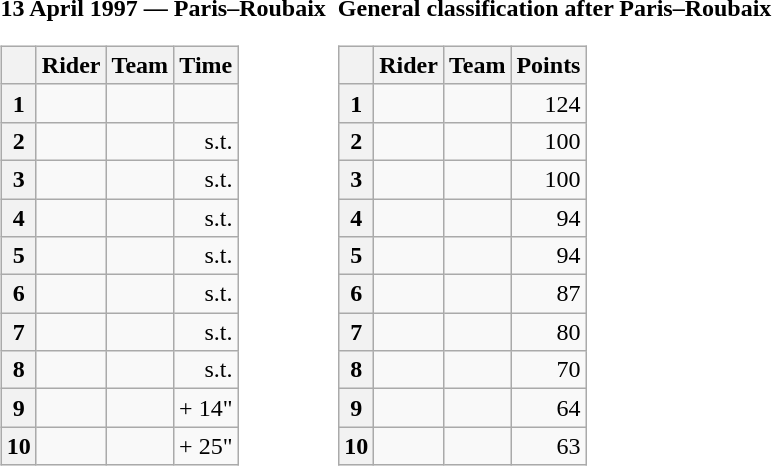<table>
<tr>
<td><strong>13 April 1997 — Paris–Roubaix </strong><br><table class="wikitable">
<tr>
<th></th>
<th>Rider</th>
<th>Team</th>
<th>Time</th>
</tr>
<tr>
<th>1</th>
<td></td>
<td></td>
<td align="right"></td>
</tr>
<tr>
<th>2</th>
<td></td>
<td></td>
<td align="right">s.t.</td>
</tr>
<tr>
<th>3</th>
<td></td>
<td></td>
<td align="right">s.t.</td>
</tr>
<tr>
<th>4</th>
<td></td>
<td></td>
<td align="right">s.t.</td>
</tr>
<tr>
<th>5</th>
<td></td>
<td></td>
<td align="right">s.t.</td>
</tr>
<tr>
<th>6</th>
<td> </td>
<td></td>
<td align="right">s.t.</td>
</tr>
<tr>
<th>7</th>
<td></td>
<td></td>
<td align="right">s.t.</td>
</tr>
<tr>
<th>8</th>
<td></td>
<td></td>
<td align="right">s.t.</td>
</tr>
<tr>
<th>9</th>
<td></td>
<td></td>
<td align="right">+ 14"</td>
</tr>
<tr>
<th>10</th>
<td></td>
<td></td>
<td align="right">+ 25"</td>
</tr>
</table>
</td>
<td></td>
<td><strong>General classification after Paris–Roubaix</strong><br><table class="wikitable">
<tr>
<th></th>
<th>Rider</th>
<th>Team</th>
<th>Points</th>
</tr>
<tr>
<th>1</th>
<td> </td>
<td></td>
<td align="right">124</td>
</tr>
<tr>
<th>2</th>
<td></td>
<td></td>
<td align="right">100</td>
</tr>
<tr>
<th>3</th>
<td></td>
<td></td>
<td align="right">100</td>
</tr>
<tr>
<th>4</th>
<td></td>
<td></td>
<td align="right">94</td>
</tr>
<tr>
<th>5</th>
<td></td>
<td></td>
<td align="right">94</td>
</tr>
<tr>
<th>6</th>
<td></td>
<td></td>
<td align="right">87</td>
</tr>
<tr>
<th>7</th>
<td></td>
<td></td>
<td align="right">80</td>
</tr>
<tr>
<th>8</th>
<td></td>
<td></td>
<td align="right">70</td>
</tr>
<tr>
<th>9</th>
<td></td>
<td></td>
<td align="right">64</td>
</tr>
<tr>
<th>10</th>
<td></td>
<td></td>
<td align="right">63</td>
</tr>
</table>
</td>
</tr>
</table>
